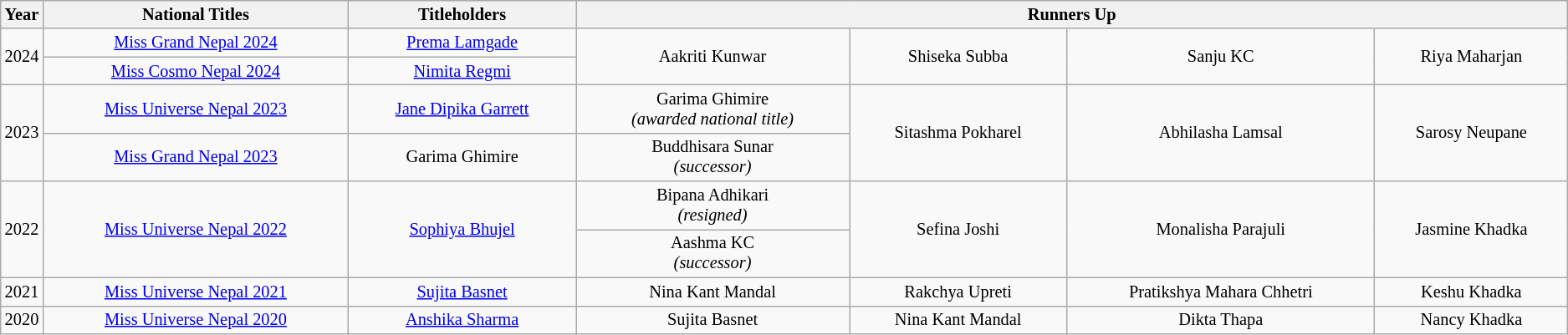<table class="wikitable" style="font-size: 85%; text-align:center">
<tr>
<th width="2%" bgcolor="#efefef">Year</th>
<th>National Titles</th>
<th>Titleholders</th>
<th colspan="4">Runners Up</th>
</tr>
<tr>
<td rowspan="2" align="center">2024</td>
<td><a href='#'>Miss Grand Nepal 2024</a></td>
<td><a href='#'>Prema Lamgade</a></td>
<td rowspan="2">Aakriti Kunwar</td>
<td rowspan="2">Shiseka Subba</td>
<td rowspan="2">Sanju KC</td>
<td rowspan="2">Riya Maharjan</td>
</tr>
<tr>
<td><a href='#'>Miss Cosmo Nepal 2024</a></td>
<td><a href='#'>Nimita Regmi</a></td>
</tr>
<tr>
<td rowspan="2" align="center">2023</td>
<td><a href='#'>Miss Universe Nepal 2023</a></td>
<td><a href='#'>Jane Dipika Garrett</a></td>
<td>Garima Ghimire<br><em>(awarded national title)</em></td>
<td rowspan="2">Sitashma Pokharel</td>
<td rowspan="2">Abhilasha Lamsal</td>
<td rowspan="2">Sarosy Neupane</td>
</tr>
<tr>
<td><a href='#'>Miss Grand Nepal 2023</a></td>
<td>Garima Ghimire</td>
<td>Buddhisara Sunar<br><em>(successor)</em></td>
</tr>
<tr>
<td rowspan="2" align="center">2022</td>
<td rowspan="2"><a href='#'>Miss Universe Nepal 2022</a></td>
<td rowspan="2"><a href='#'>Sophiya Bhujel</a></td>
<td>Bipana Adhikari<br><em>(resigned)</em></td>
<td rowspan="2">Sefina Joshi</td>
<td rowspan="2">Monalisha Parajuli</td>
<td rowspan="2">Jasmine Khadka</td>
</tr>
<tr>
<td>Aashma KC<br><em>(successor)</em></td>
</tr>
<tr>
<td align="center">2021</td>
<td><a href='#'>Miss Universe Nepal 2021</a></td>
<td><a href='#'>Sujita Basnet</a></td>
<td>Nina Kant Mandal</td>
<td>Rakchya Upreti</td>
<td>Pratikshya Mahara Chhetri</td>
<td>Keshu Khadka</td>
</tr>
<tr>
<td align="center">2020</td>
<td><a href='#'>Miss Universe Nepal 2020</a></td>
<td><a href='#'>Anshika Sharma</a></td>
<td>Sujita Basnet</td>
<td>Nina Kant Mandal</td>
<td>Dikta Thapa</td>
<td>Nancy Khadka</td>
</tr>
</table>
